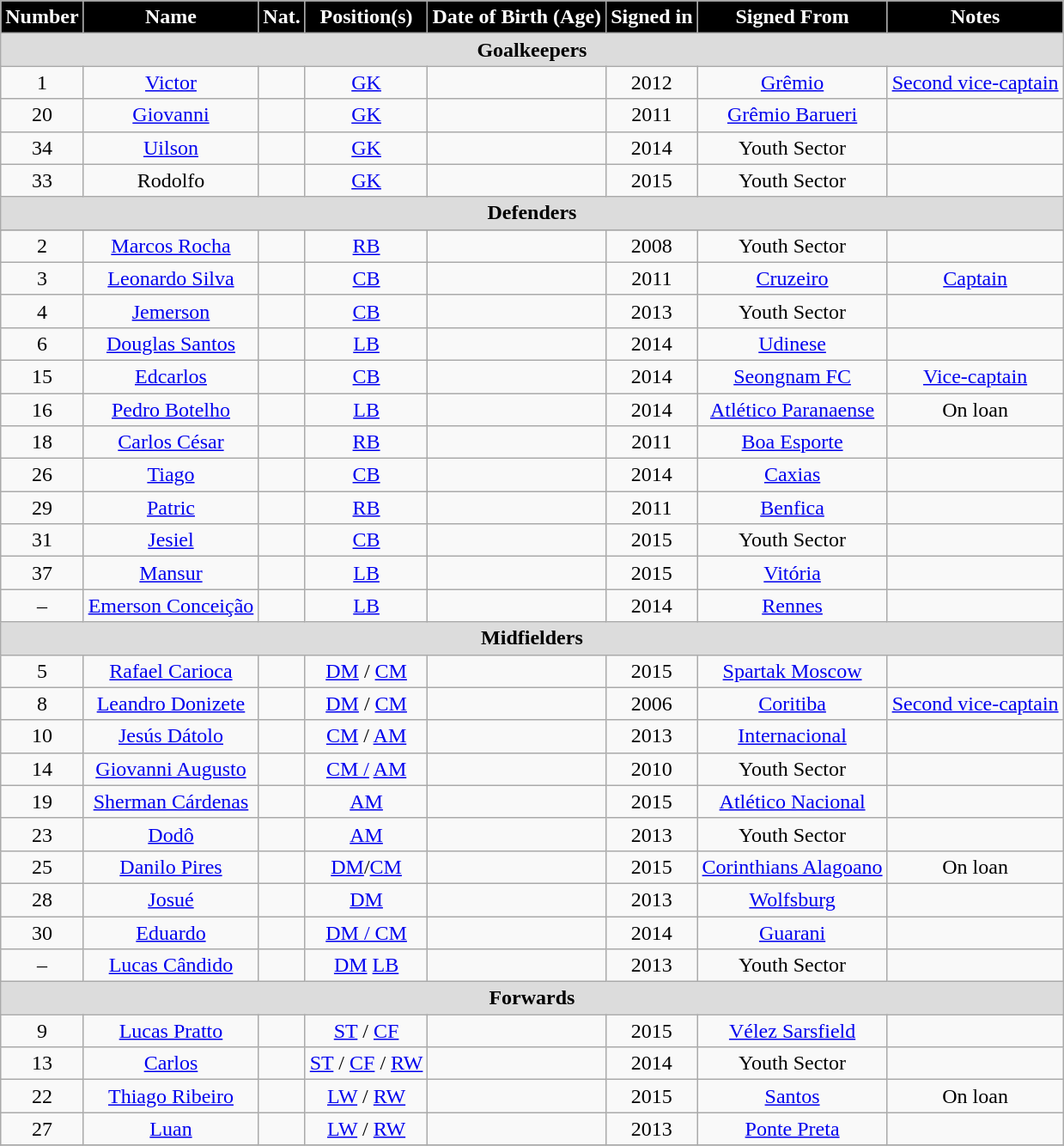<table class="wikitable" style="text-align: center; font-size:100%">
<tr>
<th style="background:#000000; color:white; text-align:center;">Number</th>
<th style="background:#000000; color:white; text-align:center;">Name</th>
<th style="background:#000000; color:white; text-align:center;">Nat.</th>
<th style="background:#000000; color:white; text-align:center;">Position(s)</th>
<th style="background:#000000; color:white; text-align:center;">Date of Birth (Age)</th>
<th style="background:#000000; color:white; text-align:center;">Signed in</th>
<th style="background:#000000; color:white; text-align:center;">Signed From</th>
<th style="background:#000000; color:white; text-align:center;">Notes</th>
</tr>
<tr>
<th colspan=8 style="background:#dcdcdc; text-align:center;">Goalkeepers</th>
</tr>
<tr>
<td>1</td>
<td><a href='#'>Victor</a></td>
<td></td>
<td><a href='#'>GK</a></td>
<td></td>
<td>2012</td>
<td> <a href='#'>Grêmio</a></td>
<td><a href='#'>Second vice-captain</a></td>
</tr>
<tr>
<td>20</td>
<td><a href='#'>Giovanni</a></td>
<td></td>
<td><a href='#'>GK</a></td>
<td></td>
<td>2011</td>
<td> <a href='#'>Grêmio Barueri</a></td>
<td></td>
</tr>
<tr>
<td>34</td>
<td><a href='#'>Uilson</a></td>
<td></td>
<td><a href='#'>GK</a></td>
<td></td>
<td>2014</td>
<td> Youth Sector</td>
<td></td>
</tr>
<tr>
<td>33</td>
<td>Rodolfo</td>
<td></td>
<td><a href='#'>GK</a></td>
<td></td>
<td>2015</td>
<td> Youth Sector</td>
<td></td>
</tr>
<tr>
<th colspan=8 style="background:#dcdcdc; text-align:center;">Defenders</th>
</tr>
<tr>
</tr>
<tr>
<td>2</td>
<td><a href='#'>Marcos Rocha</a></td>
<td></td>
<td><a href='#'>RB</a></td>
<td></td>
<td>2008</td>
<td> Youth Sector</td>
<td></td>
</tr>
<tr>
<td>3</td>
<td><a href='#'>Leonardo Silva</a></td>
<td></td>
<td><a href='#'>CB</a></td>
<td></td>
<td>2011</td>
<td> <a href='#'>Cruzeiro</a></td>
<td><a href='#'>Captain</a></td>
</tr>
<tr>
<td>4</td>
<td><a href='#'>Jemerson</a></td>
<td></td>
<td><a href='#'>CB</a></td>
<td></td>
<td>2013</td>
<td> Youth Sector</td>
<td></td>
</tr>
<tr>
<td>6</td>
<td><a href='#'>Douglas Santos</a></td>
<td></td>
<td><a href='#'>LB</a></td>
<td></td>
<td>2014</td>
<td> <a href='#'>Udinese</a></td>
<td></td>
</tr>
<tr>
<td>15</td>
<td><a href='#'>Edcarlos</a></td>
<td></td>
<td><a href='#'>CB</a></td>
<td></td>
<td>2014</td>
<td> <a href='#'>Seongnam FC</a></td>
<td><a href='#'>Vice-captain</a></td>
</tr>
<tr>
<td>16</td>
<td><a href='#'>Pedro Botelho</a></td>
<td></td>
<td><a href='#'>LB</a></td>
<td></td>
<td>2014</td>
<td> <a href='#'>Atlético Paranaense</a></td>
<td>On loan</td>
</tr>
<tr>
<td>18</td>
<td><a href='#'>Carlos César</a></td>
<td></td>
<td><a href='#'>RB</a></td>
<td></td>
<td>2011</td>
<td> <a href='#'>Boa Esporte</a></td>
<td></td>
</tr>
<tr>
<td>26</td>
<td><a href='#'>Tiago</a></td>
<td></td>
<td><a href='#'>CB</a></td>
<td></td>
<td>2014</td>
<td> <a href='#'>Caxias</a></td>
<td></td>
</tr>
<tr>
<td>29</td>
<td><a href='#'>Patric</a></td>
<td></td>
<td><a href='#'>RB</a></td>
<td></td>
<td>2011</td>
<td> <a href='#'>Benfica</a></td>
<td></td>
</tr>
<tr>
<td>31</td>
<td><a href='#'>Jesiel</a></td>
<td></td>
<td><a href='#'>CB</a></td>
<td></td>
<td>2015</td>
<td> Youth Sector</td>
<td></td>
</tr>
<tr>
<td>37</td>
<td><a href='#'>Mansur</a></td>
<td></td>
<td><a href='#'>LB</a></td>
<td></td>
<td>2015</td>
<td> <a href='#'>Vitória</a></td>
<td></td>
</tr>
<tr>
<td>–</td>
<td><a href='#'>Emerson Conceição</a></td>
<td></td>
<td><a href='#'>LB</a></td>
<td></td>
<td>2014</td>
<td> <a href='#'>Rennes</a></td>
<td></td>
</tr>
<tr>
<th colspan=8 style="background:#dcdcdc; text-align:center;">Midfielders</th>
</tr>
<tr>
<td>5</td>
<td><a href='#'>Rafael Carioca</a></td>
<td></td>
<td><a href='#'>DM</a> / <a href='#'>CM</a></td>
<td></td>
<td>2015</td>
<td> <a href='#'>Spartak Moscow</a></td>
<td></td>
</tr>
<tr>
<td>8</td>
<td><a href='#'>Leandro Donizete</a></td>
<td></td>
<td><a href='#'>DM</a> / <a href='#'>CM</a></td>
<td></td>
<td>2006</td>
<td> <a href='#'>Coritiba</a></td>
<td><a href='#'>Second vice-captain</a></td>
</tr>
<tr>
<td>10</td>
<td><a href='#'>Jesús Dátolo</a></td>
<td></td>
<td><a href='#'>CM</a> / <a href='#'>AM</a></td>
<td></td>
<td>2013</td>
<td> <a href='#'>Internacional</a></td>
<td></td>
</tr>
<tr>
<td>14</td>
<td><a href='#'>Giovanni Augusto</a></td>
<td></td>
<td><a href='#'>CM /</a> <a href='#'>AM</a></td>
<td></td>
<td>2010</td>
<td> Youth Sector</td>
<td></td>
</tr>
<tr>
<td>19</td>
<td><a href='#'>Sherman Cárdenas</a></td>
<td></td>
<td><a href='#'>AM</a></td>
<td></td>
<td>2015</td>
<td> <a href='#'>Atlético Nacional</a></td>
<td></td>
</tr>
<tr>
<td>23</td>
<td><a href='#'>Dodô</a></td>
<td></td>
<td><a href='#'>AM</a></td>
<td></td>
<td>2013</td>
<td> Youth Sector</td>
<td></td>
</tr>
<tr>
<td>25</td>
<td><a href='#'>Danilo Pires</a></td>
<td></td>
<td><a href='#'>DM</a>/<a href='#'>CM</a></td>
<td></td>
<td>2015</td>
<td> <a href='#'>Corinthians Alagoano</a></td>
<td>On loan</td>
</tr>
<tr>
<td>28</td>
<td><a href='#'>Josué</a></td>
<td></td>
<td><a href='#'>DM</a></td>
<td></td>
<td>2013</td>
<td> <a href='#'>Wolfsburg</a></td>
<td></td>
</tr>
<tr>
<td>30</td>
<td><a href='#'>Eduardo</a></td>
<td></td>
<td><a href='#'>DM / CM</a></td>
<td></td>
<td>2014</td>
<td> <a href='#'>Guarani</a></td>
<td></td>
</tr>
<tr>
<td>–</td>
<td><a href='#'>Lucas Cândido</a></td>
<td></td>
<td><a href='#'>DM</a> <a href='#'>LB</a></td>
<td></td>
<td>2013</td>
<td> Youth Sector</td>
<td></td>
</tr>
<tr>
<th colspan=8 style="background:#dcdcdc; text-align:center;">Forwards</th>
</tr>
<tr>
<td>9</td>
<td><a href='#'>Lucas Pratto</a></td>
<td></td>
<td><a href='#'>ST</a> / <a href='#'>CF</a></td>
<td></td>
<td>2015</td>
<td> <a href='#'>Vélez Sarsfield</a></td>
<td></td>
</tr>
<tr>
<td>13</td>
<td><a href='#'>Carlos</a></td>
<td></td>
<td><a href='#'>ST</a> / <a href='#'>CF</a> / <a href='#'>RW</a></td>
<td></td>
<td>2014</td>
<td> Youth Sector</td>
<td></td>
</tr>
<tr>
<td>22</td>
<td><a href='#'>Thiago Ribeiro</a></td>
<td></td>
<td><a href='#'>LW</a> / <a href='#'>RW</a></td>
<td></td>
<td>2015</td>
<td> <a href='#'>Santos</a></td>
<td>On loan</td>
</tr>
<tr>
<td>27</td>
<td><a href='#'>Luan</a></td>
<td></td>
<td><a href='#'>LW</a> / <a href='#'>RW</a></td>
<td></td>
<td>2013</td>
<td> <a href='#'>Ponte Preta</a></td>
<td></td>
</tr>
<tr>
</tr>
</table>
